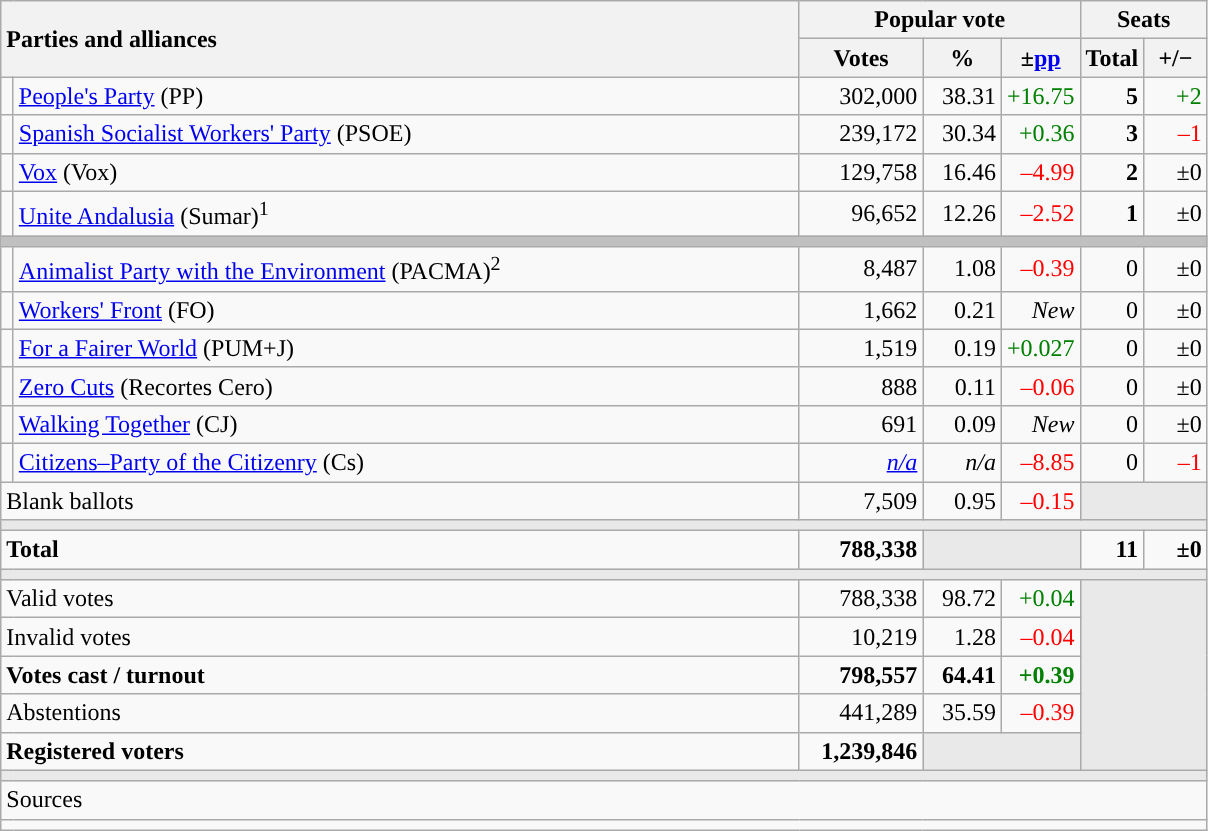<table class="wikitable" style="text-align:right;">
<tr>
<th style="text-align:left;" rowspan="2" colspan="2" width="525">Parties and alliances</th>
<th colspan="3">Popular vote</th>
<th colspan="2">Seats</th>
</tr>
<tr>
<th width="75">Votes</th>
<th width="45">%</th>
<th width="45">±<a href='#'>pp</a></th>
<th width="35">Total</th>
<th width="35">+/−</th>
</tr>
<tr>
<td width="1" style="color:inherit;background:"></td>
<td align="left"><a href='#'>People's Party</a> (PP)</td>
<td>302,000</td>
<td>38.31</td>
<td style="color:green;">+16.75</td>
<td><strong>5</strong></td>
<td style="color:green;">+2</td>
</tr>
<tr>
<td style="color:inherit;background:"></td>
<td align="left"><a href='#'>Spanish Socialist Workers' Party</a> (PSOE)</td>
<td>239,172</td>
<td>30.34</td>
<td style="color:green;">+0.36</td>
<td><strong>3</strong></td>
<td style="color:red;">–1</td>
</tr>
<tr>
<td style="color:inherit;background:"></td>
<td align="left"><a href='#'>Vox</a> (Vox)</td>
<td>129,758</td>
<td>16.46</td>
<td style="color:red;">–4.99</td>
<td><strong>2</strong></td>
<td>±0</td>
</tr>
<tr>
<td style="color:inherit;background:"></td>
<td align="left"><a href='#'>Unite Andalusia</a> (Sumar)<sup>1</sup></td>
<td>96,652</td>
<td>12.26</td>
<td style="color:red;">–2.52</td>
<td><strong>1</strong></td>
<td>±0</td>
</tr>
<tr>
<td colspan="7" bgcolor="#C0C0C0"></td>
</tr>
<tr>
<td style="color:inherit;background:"></td>
<td align="left"><a href='#'>Animalist Party with the Environment</a> (PACMA)<sup>2</sup></td>
<td>8,487</td>
<td>1.08</td>
<td style="color:red;">–0.39</td>
<td>0</td>
<td>±0</td>
</tr>
<tr>
<td style="color:inherit;background:"></td>
<td align="left"><a href='#'>Workers' Front</a> (FO)</td>
<td>1,662</td>
<td>0.21</td>
<td><em>New</em></td>
<td>0</td>
<td>±0</td>
</tr>
<tr>
<td style="color:inherit;background:"></td>
<td align="left"><a href='#'>For a Fairer World</a> (PUM+J)</td>
<td>1,519</td>
<td>0.19</td>
<td style="color:green;">+0.027</td>
<td>0</td>
<td>±0</td>
</tr>
<tr>
<td style="color:inherit;background:"></td>
<td align="left"><a href='#'>Zero Cuts</a> (Recortes Cero)</td>
<td>888</td>
<td>0.11</td>
<td style="color:red;">–0.06</td>
<td>0</td>
<td>±0</td>
</tr>
<tr>
<td style="color:inherit;background:"></td>
<td align="left"><a href='#'>Walking Together</a> (CJ)</td>
<td>691</td>
<td>0.09</td>
<td><em>New</em></td>
<td>0</td>
<td>±0</td>
</tr>
<tr>
<td style="color:inherit;background:"></td>
<td align="left"><a href='#'>Citizens–Party of the Citizenry</a> (Cs)</td>
<td><em><a href='#'>n/a</a></em></td>
<td><em>n/a</em></td>
<td style="color:red;">–8.85</td>
<td>0</td>
<td style="color:red;">–1</td>
</tr>
<tr>
<td align="left" colspan="2">Blank ballots</td>
<td>7,509</td>
<td>0.95</td>
<td style="color:red;">–0.15</td>
<td bgcolor="#E9E9E9" colspan="2"></td>
</tr>
<tr>
<td colspan="7" bgcolor="#E9E9E9"></td>
</tr>
<tr style="font-weight:bold;">
<td align="left" colspan="2">Total</td>
<td>788,338</td>
<td bgcolor="#E9E9E9" colspan="2"></td>
<td>11</td>
<td>±0</td>
</tr>
<tr>
<td colspan="7" bgcolor="#E9E9E9"></td>
</tr>
<tr>
<td align="left" colspan="2">Valid votes</td>
<td>788,338</td>
<td>98.72</td>
<td style="color:green;">+0.04</td>
<td bgcolor="#E9E9E9" colspan="2" rowspan="5"></td>
</tr>
<tr>
<td align="left" colspan="2">Invalid votes</td>
<td>10,219</td>
<td>1.28</td>
<td style="color:red;">–0.04</td>
</tr>
<tr style="font-weight:bold;">
<td align="left" colspan="2">Votes cast / turnout</td>
<td>798,557</td>
<td>64.41</td>
<td style="color:green;">+0.39</td>
</tr>
<tr>
<td align="left" colspan="2">Abstentions</td>
<td>441,289</td>
<td>35.59</td>
<td style="color:red;">–0.39</td>
</tr>
<tr style="font-weight:bold;">
<td align="left" colspan="2">Registered voters</td>
<td>1,239,846</td>
<td bgcolor="#E9E9E9" colspan="2"></td>
</tr>
<tr>
<td colspan="7" bgcolor="#E9E9E9"></td>
</tr>
<tr>
<td align="left" colspan="7">Sources</td>
</tr>
<tr>
<td colspan="7" style="text-align:left; max-width:790px;"></td>
</tr>
</table>
